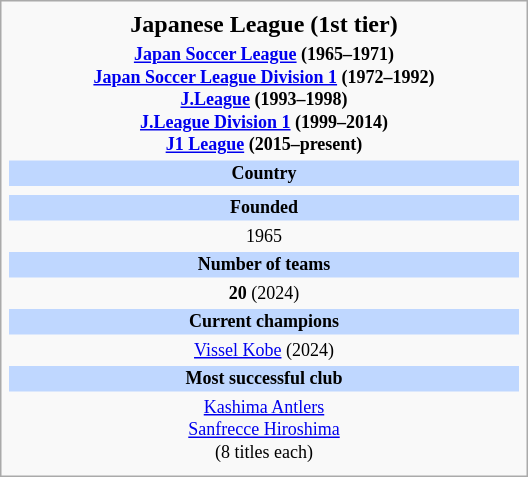<table class="infobox football" style="width: 22em; text-align: center;">
<tr>
<th style="font-size: 16px;">Japanese League (1st tier)</th>
</tr>
<tr>
<th style="font-size: 12px;"><a href='#'>Japan Soccer League</a> (1965–1971)<br><a href='#'>Japan Soccer League Division 1</a> (1972–1992)<br><a href='#'>J.League</a> (1993–1998)<br><a href='#'>J.League Division 1</a> (1999–2014)<br><a href='#'>J1 League</a> (2015–present)</th>
</tr>
<tr>
<td style="font-size: 12px; background: #BFD7FF;"><strong>Country</strong></td>
</tr>
<tr>
<td style="font-size: 12px;"></td>
</tr>
<tr>
<td style="font-size: 12px; background: #BFD7FF;"><strong>Founded</strong></td>
</tr>
<tr>
<td style="font-size: 12px;">1965</td>
</tr>
<tr>
<td style="font-size: 12px; background: #BFD7FF;"><strong>Number of teams</strong></td>
</tr>
<tr>
<td style="font-size: 12px;"><strong>20</strong> (2024)</td>
</tr>
<tr>
<td style="font-size: 12px; background: #BFD7FF;"><strong>Current champions</strong></td>
</tr>
<tr>
<td style="font-size: 12px;"><a href='#'>Vissel Kobe</a> (2024)</td>
</tr>
<tr>
<td style="font-size: 12px; background: #BFD7FF;"><strong>Most successful club</strong></td>
</tr>
<tr>
<td style="font-size: 12px;"><a href='#'>Kashima Antlers</a><br><a href='#'>Sanfrecce Hiroshima</a><br>(8 titles each)</td>
</tr>
<tr>
</tr>
</table>
